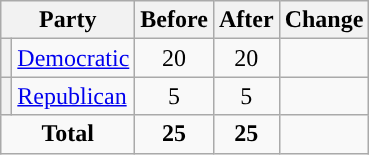<table class="wikitable" style="text-align:center;">
<tr>
<th colspan="2">Party</th>
<th>Before</th>
<th>After</th>
<th>Change</th>
</tr>
<tr>
<th style="background-color:"></th>
<td style="text-align:left;"><a href='#'>Democratic</a></td>
<td>20</td>
<td>20</td>
<td></td>
</tr>
<tr>
<th style="background-color:"></th>
<td style="text-align:left;"><a href='#'>Republican</a></td>
<td>5</td>
<td>5</td>
<td></td>
</tr>
<tr>
<td colspan="2"><strong>Total</strong></td>
<td><strong>25</strong></td>
<td><strong>25</strong></td>
<td></td>
</tr>
</table>
